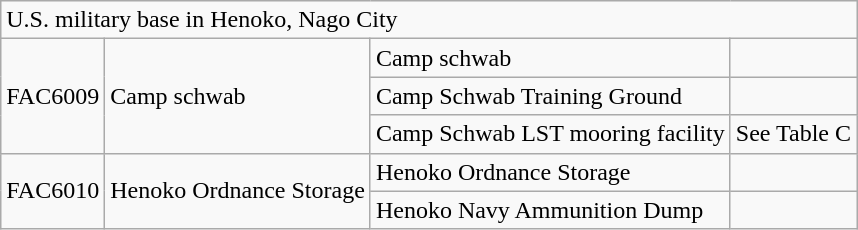<table class="wikitable">
<tr>
<td colspan="4">U.S. military base in Henoko, Nago City</td>
</tr>
<tr>
<td rowspan="3">FAC6009</td>
<td rowspan="3">Camp schwab</td>
<td>Camp schwab</td>
<td></td>
</tr>
<tr>
<td>Camp Schwab Training Ground</td>
<td></td>
</tr>
<tr>
<td>Camp Schwab LST mooring facility</td>
<td>See Table C</td>
</tr>
<tr>
<td rowspan="2">FAC6010</td>
<td rowspan="2">Henoko Ordnance Storage</td>
<td>Henoko Ordnance Storage</td>
<td></td>
</tr>
<tr>
<td>Henoko Navy Ammunition Dump</td>
</tr>
</table>
